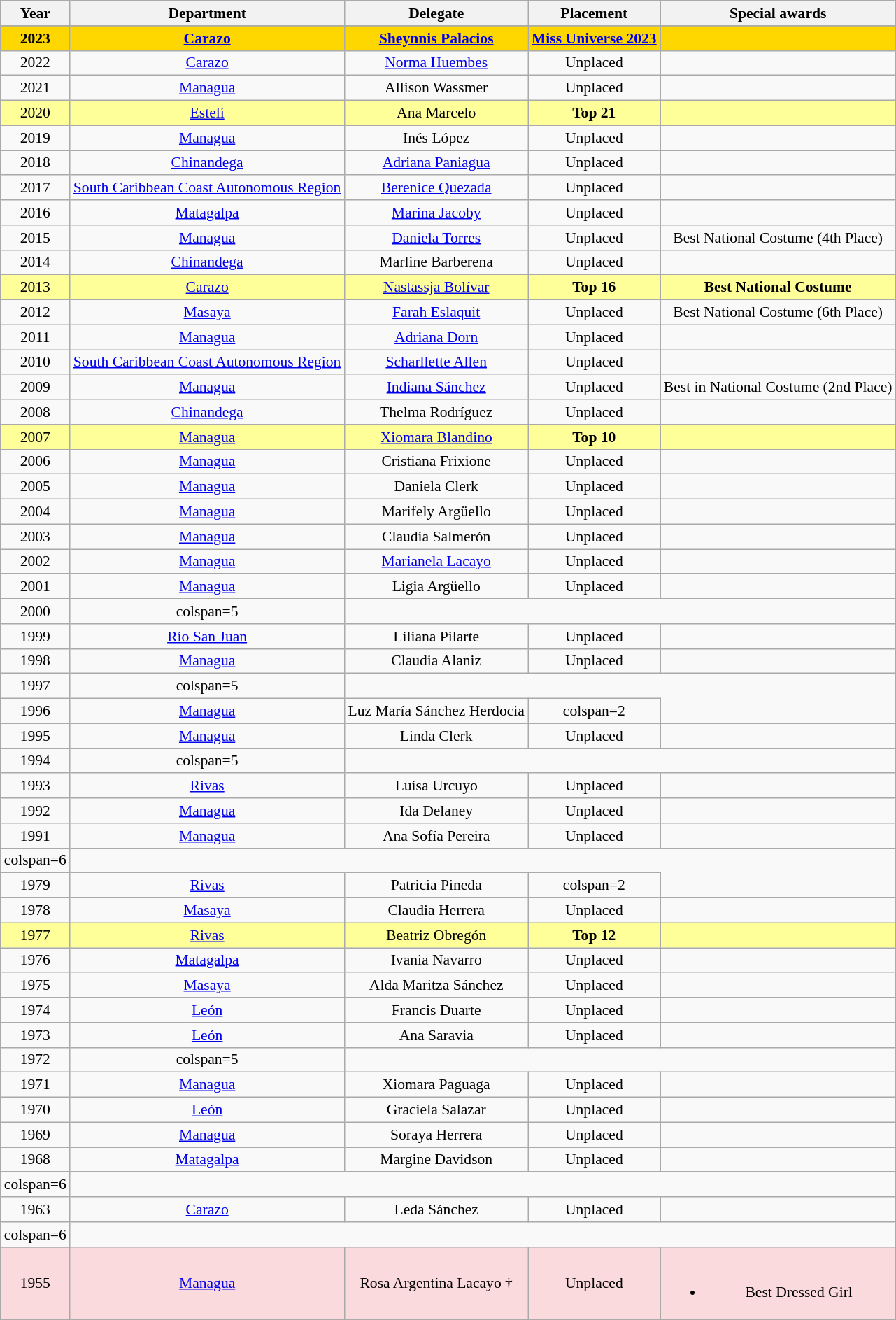<table class="wikitable " style="font-size: 90%; text-align:center;">
<tr>
<th>Year</th>
<th>Department</th>
<th>Delegate</th>
<th>Placement</th>
<th>Special awards</th>
</tr>
<tr>
</tr>
<tr style="background-color:GOLD; font-weight: bold">
<td>2023</td>
<td><a href='#'>Carazo</a></td>
<td><a href='#'>Sheynnis Palacios</a></td>
<td><a href='#'>Miss Universe 2023</a></td>
<td></td>
</tr>
<tr>
<td>2022</td>
<td><a href='#'>Carazo</a></td>
<td><a href='#'>Norma Huembes</a></td>
<td>Unplaced</td>
<td></td>
</tr>
<tr>
<td>2021</td>
<td><a href='#'>Managua</a></td>
<td>Allison Wassmer</td>
<td>Unplaced</td>
<td></td>
</tr>
<tr style="background-color:#FFFF99;">
<td>2020</td>
<td><a href='#'>Estelí</a></td>
<td>Ana Marcelo</td>
<td><strong>Top 21</strong></td>
<td></td>
</tr>
<tr>
<td>2019</td>
<td><a href='#'>Managua</a></td>
<td>Inés López</td>
<td>Unplaced</td>
<td></td>
</tr>
<tr>
<td>2018</td>
<td><a href='#'>Chinandega</a></td>
<td><a href='#'>Adriana Paniagua</a></td>
<td>Unplaced</td>
<td></td>
</tr>
<tr>
<td>2017</td>
<td><a href='#'>South Caribbean Coast Autonomous Region</a></td>
<td><a href='#'>Berenice Quezada</a></td>
<td>Unplaced</td>
<td></td>
</tr>
<tr>
<td>2016</td>
<td><a href='#'>Matagalpa</a></td>
<td><a href='#'>Marina Jacoby</a></td>
<td>Unplaced</td>
<td></td>
</tr>
<tr>
<td>2015</td>
<td><a href='#'>Managua</a></td>
<td><a href='#'>Daniela Torres</a></td>
<td>Unplaced</td>
<td>Best National Costume (4th Place)</td>
</tr>
<tr>
<td>2014</td>
<td><a href='#'>Chinandega</a></td>
<td>Marline Barberena</td>
<td>Unplaced</td>
<td></td>
</tr>
<tr style="background-color:#FFFF99;">
<td>2013</td>
<td><a href='#'>Carazo</a></td>
<td><a href='#'>Nastassja Bolívar</a></td>
<td><strong>Top 16</strong></td>
<td><strong>Best National Costume</strong></td>
</tr>
<tr>
<td>2012</td>
<td><a href='#'>Masaya</a></td>
<td><a href='#'>Farah Eslaquit</a></td>
<td>Unplaced</td>
<td>Best National Costume (6th Place)</td>
</tr>
<tr>
<td>2011</td>
<td><a href='#'>Managua</a></td>
<td><a href='#'>Adriana Dorn</a></td>
<td>Unplaced</td>
<td></td>
</tr>
<tr>
<td>2010</td>
<td><a href='#'>South Caribbean Coast Autonomous Region</a></td>
<td><a href='#'>Scharllette Allen</a></td>
<td>Unplaced</td>
<td></td>
</tr>
<tr>
<td>2009</td>
<td><a href='#'>Managua</a></td>
<td><a href='#'>Indiana Sánchez</a></td>
<td>Unplaced</td>
<td>Best in National Costume (2nd Place)</td>
</tr>
<tr>
<td>2008</td>
<td><a href='#'>Chinandega</a></td>
<td>Thelma Rodríguez</td>
<td>Unplaced</td>
<td></td>
</tr>
<tr style="background-color:#FFFF99;">
<td>2007</td>
<td><a href='#'>Managua</a></td>
<td><a href='#'>Xiomara Blandino</a></td>
<td><strong>Top 10</strong></td>
<td></td>
</tr>
<tr>
<td>2006</td>
<td><a href='#'>Managua</a></td>
<td>Cristiana Frixione</td>
<td>Unplaced</td>
<td></td>
</tr>
<tr>
<td>2005</td>
<td><a href='#'>Managua</a></td>
<td>Daniela Clerk</td>
<td>Unplaced</td>
<td></td>
</tr>
<tr>
<td>2004</td>
<td><a href='#'>Managua</a></td>
<td>Marifely Argüello</td>
<td>Unplaced</td>
<td></td>
</tr>
<tr>
<td>2003</td>
<td><a href='#'>Managua</a></td>
<td>Claudia Salmerón</td>
<td>Unplaced</td>
<td></td>
</tr>
<tr>
<td>2002</td>
<td><a href='#'>Managua</a></td>
<td><a href='#'>Marianela Lacayo</a></td>
<td>Unplaced</td>
<td></td>
</tr>
<tr>
<td>2001</td>
<td><a href='#'>Managua</a></td>
<td>Ligia Argüello</td>
<td>Unplaced</td>
<td></td>
</tr>
<tr>
<td>2000</td>
<td>colspan=5 </td>
</tr>
<tr>
<td>1999</td>
<td><a href='#'>Río San Juan</a></td>
<td>Liliana Pilarte</td>
<td>Unplaced</td>
<td></td>
</tr>
<tr>
<td>1998</td>
<td><a href='#'>Managua</a></td>
<td>Claudia Alaniz</td>
<td>Unplaced</td>
<td></td>
</tr>
<tr>
<td>1997</td>
<td>colspan=5 </td>
</tr>
<tr>
<td>1996</td>
<td><a href='#'>Managua</a></td>
<td>Luz María Sánchez Herdocia</td>
<td>colspan=2 </td>
</tr>
<tr>
<td>1995</td>
<td><a href='#'>Managua</a></td>
<td>Linda Clerk</td>
<td>Unplaced</td>
<td></td>
</tr>
<tr>
<td>1994</td>
<td>colspan=5 </td>
</tr>
<tr>
<td>1993</td>
<td><a href='#'>Rivas</a></td>
<td>Luisa Urcuyo</td>
<td>Unplaced</td>
<td></td>
</tr>
<tr>
<td>1992</td>
<td><a href='#'>Managua</a></td>
<td>Ida Delaney</td>
<td>Unplaced</td>
<td></td>
</tr>
<tr>
<td>1991</td>
<td><a href='#'>Managua</a></td>
<td>Ana Sofía Pereira</td>
<td>Unplaced</td>
<td></td>
</tr>
<tr>
<td>colspan=6 </td>
</tr>
<tr>
<td>1979</td>
<td><a href='#'>Rivas</a></td>
<td>Patricia Pineda</td>
<td>colspan=2 </td>
</tr>
<tr>
<td>1978</td>
<td><a href='#'>Masaya</a></td>
<td>Claudia Herrera</td>
<td>Unplaced</td>
<td></td>
</tr>
<tr style="background-color:#FFFF99;">
<td>1977</td>
<td><a href='#'>Rivas</a></td>
<td>Beatriz Obregón</td>
<td><strong>Top 12</strong></td>
<td></td>
</tr>
<tr>
<td>1976</td>
<td><a href='#'>Matagalpa</a></td>
<td>Ivania Navarro</td>
<td>Unplaced</td>
<td></td>
</tr>
<tr>
<td>1975</td>
<td><a href='#'>Masaya</a></td>
<td>Alda Maritza Sánchez</td>
<td>Unplaced</td>
<td></td>
</tr>
<tr>
<td>1974</td>
<td><a href='#'>León</a></td>
<td>Francis Duarte</td>
<td>Unplaced</td>
<td></td>
</tr>
<tr>
<td>1973</td>
<td><a href='#'>León</a></td>
<td>Ana Saravia</td>
<td>Unplaced</td>
<td></td>
</tr>
<tr>
<td>1972</td>
<td>colspan=5 </td>
</tr>
<tr>
<td>1971</td>
<td><a href='#'>Managua</a></td>
<td>Xiomara Paguaga</td>
<td>Unplaced</td>
<td></td>
</tr>
<tr>
<td>1970</td>
<td><a href='#'>León</a></td>
<td>Graciela Salazar</td>
<td>Unplaced</td>
<td></td>
</tr>
<tr>
<td>1969</td>
<td><a href='#'>Managua</a></td>
<td>Soraya Herrera</td>
<td>Unplaced</td>
<td></td>
</tr>
<tr>
<td>1968</td>
<td><a href='#'>Matagalpa</a></td>
<td>Margine Davidson</td>
<td>Unplaced</td>
<td></td>
</tr>
<tr>
<td>colspan=6 </td>
</tr>
<tr>
<td>1963</td>
<td><a href='#'>Carazo</a></td>
<td>Leda Sánchez</td>
<td>Unplaced</td>
<td></td>
</tr>
<tr>
<td>colspan=6 </td>
</tr>
<tr>
</tr>
<tr style="background-color:#FADADD;">
<td>1955</td>
<td><a href='#'>Managua</a></td>
<td>Rosa Argentina Lacayo †</td>
<td>Unplaced</td>
<td><br><ul><li>Best Dressed Girl</li></ul></td>
</tr>
<tr>
</tr>
</table>
